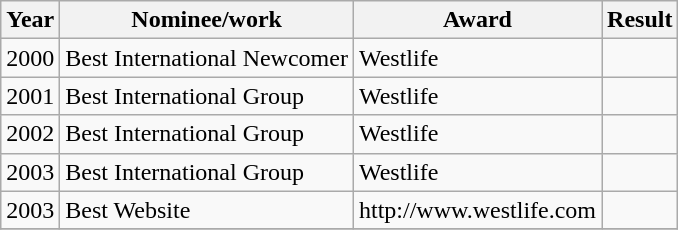<table class="wikitable">
<tr>
<th>Year</th>
<th>Nominee/work</th>
<th>Award</th>
<th>Result</th>
</tr>
<tr>
<td>2000</td>
<td>Best International Newcomer</td>
<td>Westlife</td>
<td></td>
</tr>
<tr>
<td>2001</td>
<td>Best International Group</td>
<td>Westlife</td>
<td></td>
</tr>
<tr>
<td>2002</td>
<td>Best International Group</td>
<td>Westlife</td>
<td></td>
</tr>
<tr>
<td>2003</td>
<td>Best International Group</td>
<td>Westlife</td>
<td></td>
</tr>
<tr>
<td>2003</td>
<td>Best Website</td>
<td>http://www.westlife.com</td>
<td></td>
</tr>
<tr>
</tr>
</table>
